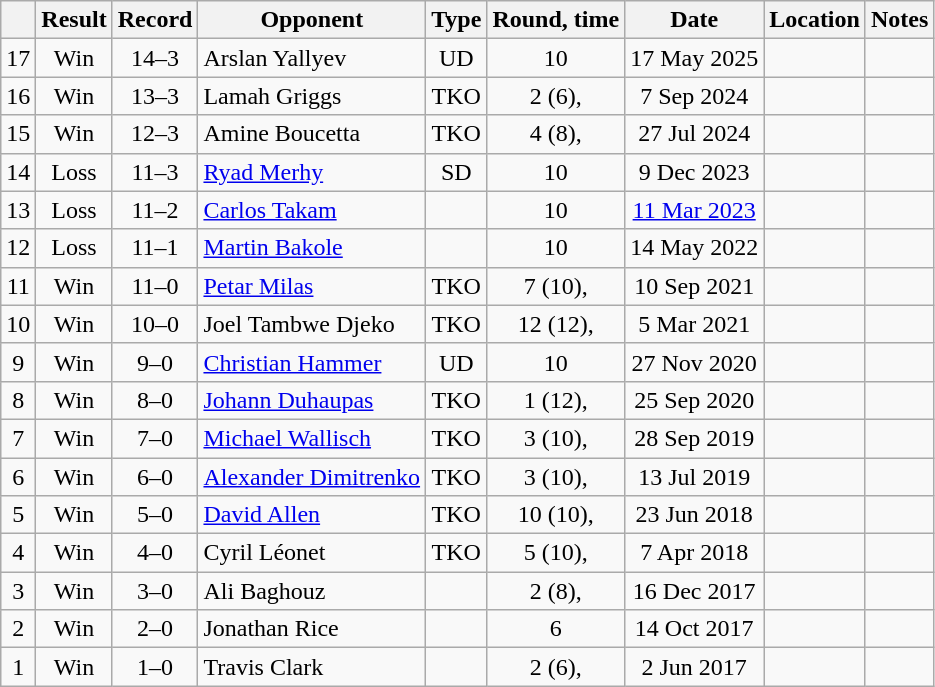<table class="wikitable" style="text-align:center">
<tr>
<th></th>
<th>Result</th>
<th>Record</th>
<th>Opponent</th>
<th>Type</th>
<th>Round, time</th>
<th>Date</th>
<th>Location</th>
<th>Notes</th>
</tr>
<tr>
<td>17</td>
<td>Win</td>
<td>14–3</td>
<td style="text-align:left">Arslan Yallyev</td>
<td>UD</td>
<td>10</td>
<td>17 May 2025</td>
<td style="text-align:left"></td>
<td></td>
</tr>
<tr>
<td>16</td>
<td>Win</td>
<td>13–3</td>
<td style="text-align:left">Lamah Griggs</td>
<td>TKO</td>
<td>2 (6), </td>
<td>7 Sep 2024</td>
<td style="text-align:left"></td>
<td></td>
</tr>
<tr>
<td>15</td>
<td>Win</td>
<td>12–3</td>
<td style="text-align:left">Amine Boucetta</td>
<td>TKO</td>
<td>4 (8), </td>
<td>27 Jul 2024</td>
<td style="text-align:left"></td>
<td></td>
</tr>
<tr>
<td>14</td>
<td>Loss</td>
<td>11–3</td>
<td style="text-align:left"><a href='#'>Ryad Merhy</a></td>
<td>SD</td>
<td>10</td>
<td>9 Dec 2023</td>
<td style="text-align:left"></td>
<td></td>
</tr>
<tr>
<td>13</td>
<td>Loss</td>
<td>11–2</td>
<td style="text-align:left"><a href='#'>Carlos Takam</a></td>
<td></td>
<td>10</td>
<td><a href='#'>11 Mar 2023</a></td>
<td style="text-align:left"></td>
<td></td>
</tr>
<tr>
<td>12</td>
<td>Loss</td>
<td>11–1</td>
<td style="text-align:left"><a href='#'>Martin Bakole</a></td>
<td></td>
<td>10</td>
<td>14 May 2022</td>
<td style="text-align:left"></td>
<td></td>
</tr>
<tr>
<td>11</td>
<td>Win</td>
<td>11–0</td>
<td style="text-align:left"><a href='#'>Petar Milas</a></td>
<td>TKO</td>
<td>7 (10), </td>
<td>10 Sep 2021</td>
<td style="text-align:left"></td>
<td></td>
</tr>
<tr>
<td>10</td>
<td>Win</td>
<td>10–0</td>
<td style="text-align:left">Joel Tambwe Djeko</td>
<td>TKO</td>
<td>12 (12), </td>
<td>5 Mar 2021</td>
<td style="text-align:left;"></td>
<td style="text-align:left;"></td>
</tr>
<tr>
<td>9</td>
<td>Win</td>
<td>9–0</td>
<td style="text-align:left"><a href='#'>Christian Hammer</a></td>
<td>UD</td>
<td>10</td>
<td>27 Nov 2020</td>
<td style="text-align:left;"></td>
<td></td>
</tr>
<tr>
<td>8</td>
<td>Win</td>
<td>8–0</td>
<td style="text-align:left"><a href='#'>Johann Duhaupas</a></td>
<td>TKO</td>
<td>1 (12), </td>
<td>25 Sep 2020</td>
<td style="text-align:left;"></td>
<td></td>
</tr>
<tr>
<td>7</td>
<td>Win</td>
<td>7–0</td>
<td style="text-align:left"><a href='#'>Michael Wallisch</a></td>
<td>TKO</td>
<td>3 (10), </td>
<td>28 Sep 2019</td>
<td style="text-align:left;"></td>
<td></td>
</tr>
<tr>
<td>6</td>
<td>Win</td>
<td>6–0</td>
<td style="text-align:left"><a href='#'>Alexander Dimitrenko</a></td>
<td>TKO</td>
<td>3 (10), </td>
<td>13 Jul 2019</td>
<td style="text-align:left;"></td>
<td></td>
</tr>
<tr>
<td>5</td>
<td>Win</td>
<td>5–0</td>
<td style="text-align:left;"><a href='#'>David Allen</a></td>
<td>TKO</td>
<td>10 (10), </td>
<td>23 Jun 2018</td>
<td style="text-align:left;"></td>
<td></td>
</tr>
<tr>
<td>4</td>
<td>Win</td>
<td>4–0</td>
<td style="text-align:left;">Cyril Léonet</td>
<td>TKO</td>
<td>5 (10), </td>
<td>7 Apr 2018</td>
<td style="text-align:left;"></td>
<td></td>
</tr>
<tr>
<td>3</td>
<td>Win</td>
<td>3–0</td>
<td style="text-align:left;">Ali Baghouz</td>
<td></td>
<td>2 (8), </td>
<td>16 Dec 2017</td>
<td style="text-align:left;"></td>
<td></td>
</tr>
<tr>
<td>2</td>
<td>Win</td>
<td>2–0</td>
<td style="text-align:left;">Jonathan Rice</td>
<td></td>
<td>6</td>
<td>14 Oct 2017</td>
<td style="text-align:left;"></td>
<td></td>
</tr>
<tr>
<td>1</td>
<td>Win</td>
<td>1–0</td>
<td style="text-align:left;">Travis Clark</td>
<td></td>
<td>2 (6), </td>
<td>2 Jun 2017</td>
<td style="text-align:left;"></td>
<td></td>
</tr>
</table>
